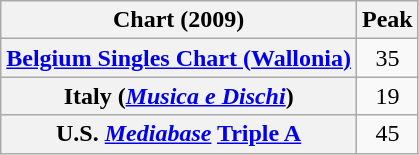<table class="wikitable sortable plainrowheaders">
<tr>
<th align="left">Chart (2009)</th>
<th align="left">Peak</th>
</tr>
<tr>
<th scope="row"><a href='#'>Belgium Singles Chart (Wallonia)</a></th>
<td align="center">35</td>
</tr>
<tr>
<th scope="row">Italy (<em><a href='#'>Musica e Dischi</a></em>)</th>
<td align="center">19</td>
</tr>
<tr>
<th scope="row">U.S. <em><a href='#'>Mediabase</a></em> <a href='#'>Triple A</a></th>
<td align="center">45</td>
</tr>
</table>
